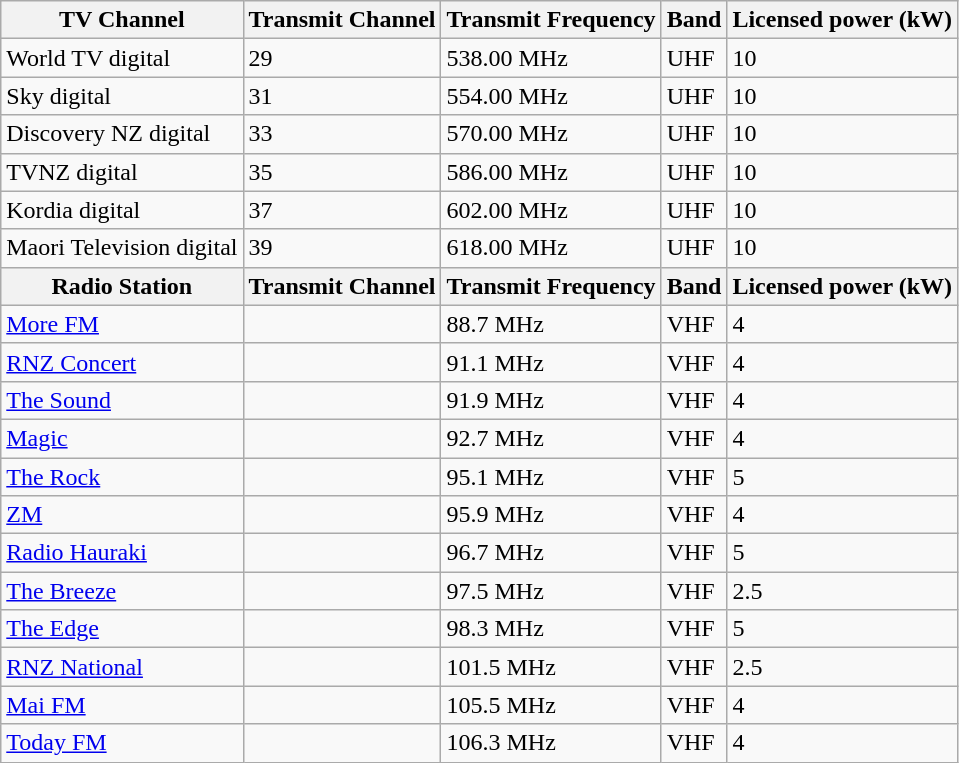<table class="wikitable">
<tr>
<th>TV Channel</th>
<th>Transmit Channel</th>
<th>Transmit Frequency</th>
<th>Band</th>
<th>Licensed power (kW)</th>
</tr>
<tr>
<td>World TV digital</td>
<td>29</td>
<td>538.00 MHz</td>
<td>UHF</td>
<td>10</td>
</tr>
<tr>
<td>Sky digital</td>
<td>31</td>
<td>554.00 MHz</td>
<td>UHF</td>
<td>10</td>
</tr>
<tr>
<td>Discovery NZ digital</td>
<td>33</td>
<td>570.00 MHz</td>
<td>UHF</td>
<td>10</td>
</tr>
<tr>
<td>TVNZ digital</td>
<td>35</td>
<td>586.00 MHz</td>
<td>UHF</td>
<td>10</td>
</tr>
<tr>
<td>Kordia digital</td>
<td>37</td>
<td>602.00 MHz</td>
<td>UHF</td>
<td>10</td>
</tr>
<tr>
<td>Maori Television digital</td>
<td>39</td>
<td>618.00 MHz</td>
<td>UHF</td>
<td>10</td>
</tr>
<tr>
<th>Radio Station</th>
<th>Transmit Channel</th>
<th>Transmit Frequency</th>
<th>Band</th>
<th>Licensed power (kW)</th>
</tr>
<tr>
<td><a href='#'>More FM</a></td>
<td></td>
<td>88.7 MHz</td>
<td>VHF</td>
<td>4</td>
</tr>
<tr>
<td><a href='#'>RNZ Concert</a></td>
<td></td>
<td>91.1 MHz</td>
<td>VHF</td>
<td>4</td>
</tr>
<tr>
<td><a href='#'>The Sound</a></td>
<td></td>
<td>91.9 MHz</td>
<td>VHF</td>
<td>4</td>
</tr>
<tr>
<td><a href='#'>Magic</a></td>
<td></td>
<td>92.7 MHz</td>
<td>VHF</td>
<td>4</td>
</tr>
<tr>
<td><a href='#'>The Rock</a></td>
<td></td>
<td>95.1 MHz</td>
<td>VHF</td>
<td>5</td>
</tr>
<tr>
<td><a href='#'>ZM</a></td>
<td></td>
<td>95.9 MHz</td>
<td>VHF</td>
<td>4</td>
</tr>
<tr>
<td><a href='#'>Radio Hauraki</a></td>
<td></td>
<td>96.7 MHz</td>
<td>VHF</td>
<td>5</td>
</tr>
<tr>
<td><a href='#'>The Breeze</a></td>
<td></td>
<td>97.5 MHz</td>
<td>VHF</td>
<td>2.5</td>
</tr>
<tr>
<td><a href='#'>The Edge</a></td>
<td></td>
<td>98.3 MHz</td>
<td>VHF</td>
<td>5</td>
</tr>
<tr>
<td><a href='#'>RNZ National</a></td>
<td></td>
<td>101.5 MHz</td>
<td>VHF</td>
<td>2.5</td>
</tr>
<tr>
<td><a href='#'>Mai FM</a></td>
<td></td>
<td>105.5 MHz</td>
<td>VHF</td>
<td>4</td>
</tr>
<tr>
<td><a href='#'>Today FM</a></td>
<td></td>
<td>106.3 MHz</td>
<td>VHF</td>
<td>4</td>
</tr>
</table>
